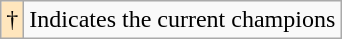<table class="wikitable">
<tr>
<td style="background-color:#FFE6BD">†</td>
<td>Indicates the current champions</td>
</tr>
</table>
